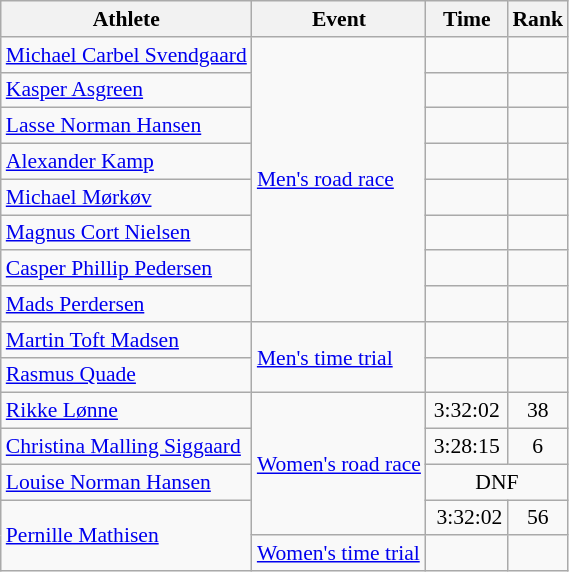<table class="wikitable" style="font-size:90%">
<tr>
<th>Athlete</th>
<th>Event</th>
<th>Time</th>
<th>Rank</th>
</tr>
<tr align=center>
<td align=left><a href='#'>Michael Carbel Svendgaard</a></td>
<td align=left rowspan=8><a href='#'>Men's road race</a></td>
<td></td>
<td></td>
</tr>
<tr align=center>
<td align=left><a href='#'>Kasper Asgreen</a></td>
<td></td>
<td></td>
</tr>
<tr align=center>
<td align=left><a href='#'>Lasse Norman Hansen</a></td>
<td></td>
<td></td>
</tr>
<tr align=center>
<td align=left><a href='#'>Alexander Kamp</a></td>
<td></td>
<td></td>
</tr>
<tr align=center>
<td align=left><a href='#'>Michael Mørkøv</a></td>
<td></td>
<td></td>
</tr>
<tr align=center>
<td align=left><a href='#'>Magnus Cort Nielsen</a></td>
<td></td>
<td></td>
</tr>
<tr align=center>
<td align=left><a href='#'>Casper Phillip Pedersen</a></td>
<td></td>
<td></td>
</tr>
<tr align=center>
<td align=left><a href='#'>Mads Perdersen</a></td>
<td></td>
<td></td>
</tr>
<tr align=center>
<td align=left><a href='#'>Martin Toft Madsen</a></td>
<td align=left rowspan=2><a href='#'>Men's time trial</a></td>
<td></td>
<td></td>
</tr>
<tr align=center>
<td align=left><a href='#'>Rasmus Quade</a></td>
<td></td>
<td></td>
</tr>
<tr align=center>
<td align=left><a href='#'>Rikke Lønne</a></td>
<td align=left rowspan=4><a href='#'>Women's road race</a></td>
<td>3:32:02</td>
<td>38</td>
</tr>
<tr align=center>
<td align=left><a href='#'>Christina Malling Siggaard</a></td>
<td>3:28:15</td>
<td>6</td>
</tr>
<tr align=center>
<td align=left><a href='#'>Louise Norman Hansen</a></td>
<td colspan=2>DNF</td>
</tr>
<tr align=center>
<td align=left rowspan=2><a href='#'>Pernille Mathisen</a></td>
<td> 3:32:02</td>
<td>56</td>
</tr>
<tr align=center>
<td align=left><a href='#'>Women's time trial</a></td>
<td></td>
<td></td>
</tr>
</table>
